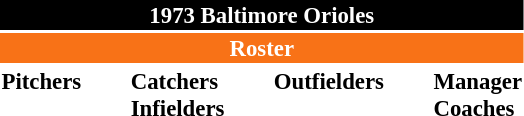<table class="toccolours" style="font-size: 95%;">
<tr>
<th colspan="10" style="background-color: black; color: white; text-align: center;">1973 Baltimore Orioles</th>
</tr>
<tr>
<td colspan="10" style="background-color: #F87217; color: white; text-align: center;"><strong>Roster</strong></td>
</tr>
<tr>
<td valign="top"><strong>Pitchers</strong><br>










</td>
<td width="25px"></td>
<td valign="top"><strong>Catchers</strong><br>



<strong>Infielders</strong>








</td>
<td width="25px"></td>
<td valign="top"><strong>Outfielders</strong><br>






</td>
<td width="25px"></td>
<td valign="top"><strong>Manager</strong><br>
<strong>Coaches</strong>



</td>
</tr>
<tr>
</tr>
</table>
